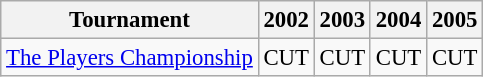<table class="wikitable" style="font-size:95%;text-align:center;">
<tr>
<th>Tournament</th>
<th>2002</th>
<th>2003</th>
<th>2004</th>
<th>2005</th>
</tr>
<tr>
<td align=left><a href='#'>The Players Championship</a></td>
<td>CUT</td>
<td>CUT</td>
<td>CUT</td>
<td>CUT</td>
</tr>
</table>
